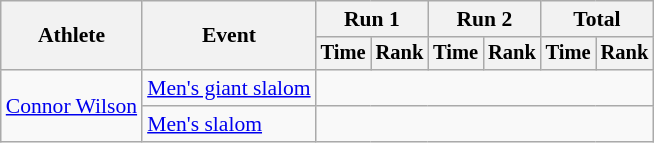<table class="wikitable" style="font-size:90%">
<tr>
<th rowspan=2>Athlete</th>
<th rowspan=2>Event</th>
<th colspan=2>Run 1</th>
<th colspan=2>Run 2</th>
<th colspan=2>Total</th>
</tr>
<tr style="font-size:95%">
<th>Time</th>
<th>Rank</th>
<th>Time</th>
<th>Rank</th>
<th>Time</th>
<th>Rank</th>
</tr>
<tr align=center>
<td align=left rowspan=2><a href='#'>Connor Wilson</a></td>
<td align=left><a href='#'>Men's giant slalom</a></td>
<td colspan=6></td>
</tr>
<tr align=center>
<td align=left><a href='#'>Men's slalom</a></td>
<td colspan=6></td>
</tr>
</table>
